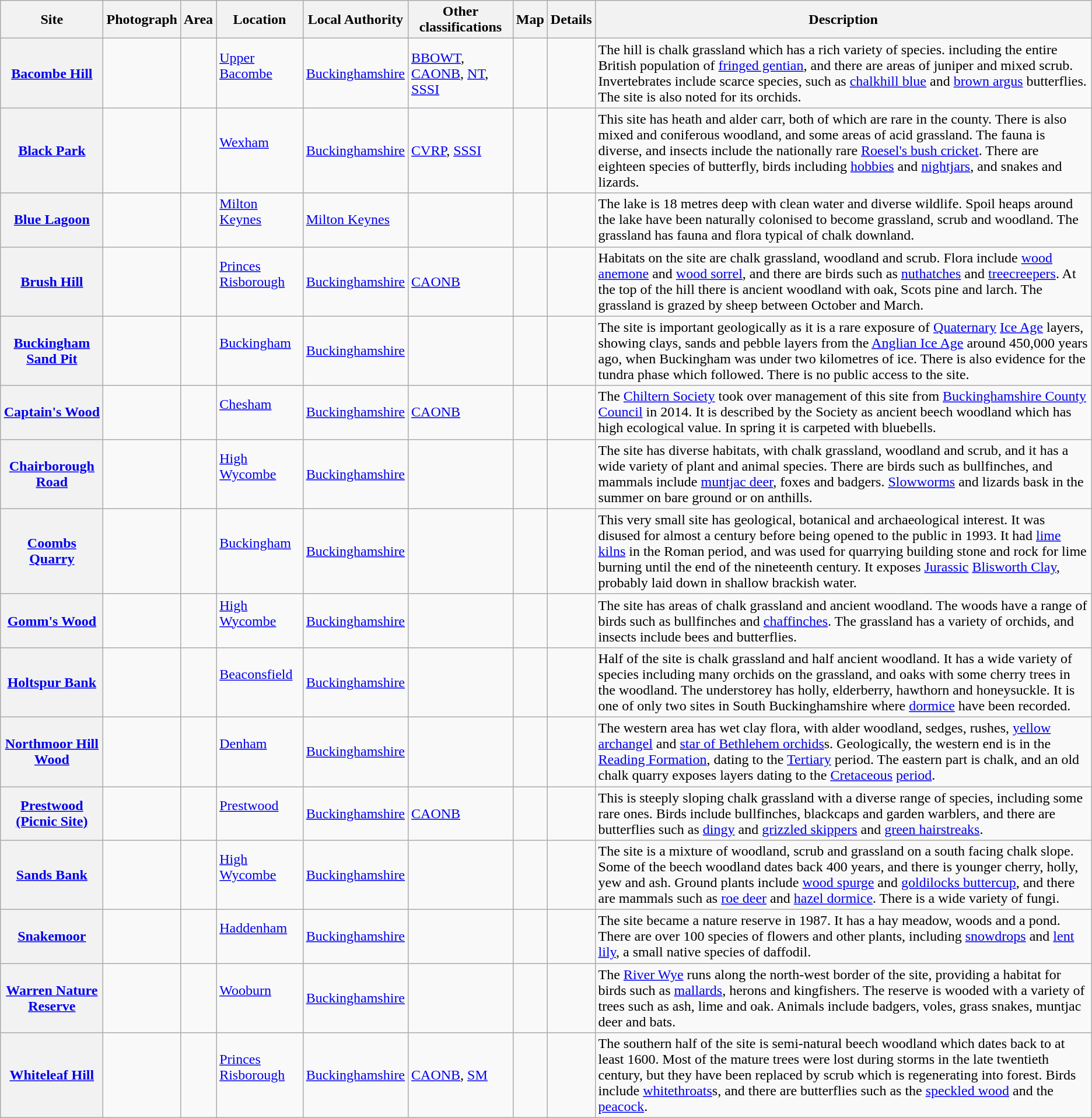<table class="wikitable sortable plainrowheaders">
<tr>
<th scope="col">Site</th>
<th scope="col" class="unsortable">Photograph</th>
<th scope="col" data-sort-type="number">Area</th>
<th scope="col">Location</th>
<th scope="col">Local Authority</th>
<th scope="col">Other classifications</th>
<th scope="col" class="unsortable">Map</th>
<th scope="col" class="unsortable">Details</th>
<th scope="col" class="unsortable">Description</th>
</tr>
<tr>
<th scope="row"><a href='#'>Bacombe Hill</a></th>
<td></td>
<td></td>
<td><a href='#'>Upper Bacombe</a><br> <br> </td>
<td><a href='#'>Buckinghamshire</a></td>
<td><a href='#'>BBOWT</a>, <a href='#'>CAONB</a>, <a href='#'>NT</a>, <a href='#'>SSSI</a></td>
<td></td>
<td></td>
<td>The hill is chalk grassland which has a rich variety of species. including the entire British population of <a href='#'>fringed gentian</a>, and there are areas of juniper and mixed scrub. Invertebrates include scarce species, such as <a href='#'>chalkhill blue</a> and <a href='#'>brown argus</a> butterflies. The site is also noted for its orchids.</td>
</tr>
<tr>
<th scope="row"><a href='#'>Black Park</a></th>
<td></td>
<td></td>
<td><a href='#'>Wexham</a><br> <br> </td>
<td><a href='#'>Buckinghamshire</a></td>
<td><a href='#'>CVRP</a>, <a href='#'>SSSI</a></td>
<td></td>
<td></td>
<td>This site has heath and alder carr, both of which are rare in the county. There is also mixed and coniferous woodland, and some areas of acid grassland. The fauna is diverse, and insects include the nationally rare <a href='#'>Roesel's bush cricket</a>. There are eighteen species of butterfly, birds including <a href='#'>hobbies</a> and <a href='#'>nightjars</a>, and snakes and lizards.</td>
</tr>
<tr>
<th scope="row"><a href='#'>Blue Lagoon</a></th>
<td></td>
<td></td>
<td><a href='#'>Milton Keynes</a><br> <br> </td>
<td><a href='#'>Milton Keynes</a></td>
<td></td>
<td></td>
<td></td>
<td>The lake is 18 metres deep with clean water and diverse wildlife. Spoil heaps around the lake have been naturally colonised to become grassland, scrub and woodland. The grassland has fauna and flora typical of chalk downland.</td>
</tr>
<tr>
<th scope="row"><a href='#'>Brush Hill</a></th>
<td></td>
<td></td>
<td><a href='#'>Princes Risborough</a><br> <br> </td>
<td><a href='#'>Buckinghamshire</a></td>
<td><a href='#'>CAONB</a></td>
<td></td>
<td></td>
<td>Habitats on the site are chalk grassland, woodland and scrub. Flora include <a href='#'>wood anemone</a> and <a href='#'>wood sorrel</a>, and there are birds such as <a href='#'>nuthatches</a> and <a href='#'>treecreepers</a>. At the top of the hill there is ancient woodland with oak, Scots pine and larch. The grassland is grazed by sheep between October and March.</td>
</tr>
<tr>
<th scope="row"><a href='#'>Buckingham Sand Pit</a></th>
<td></td>
<td></td>
<td><a href='#'>Buckingham</a><br> <br> </td>
<td><a href='#'>Buckinghamshire</a></td>
<td></td>
<td></td>
<td></td>
<td>The site is important geologically as it is a rare exposure of <a href='#'>Quaternary</a> <a href='#'>Ice Age</a> layers, showing clays, sands and pebble layers from the <a href='#'>Anglian Ice Age</a> around 450,000 years ago, when Buckingham was under two kilometres of ice. There is also evidence for the tundra phase which followed. There is no public access to the site.</td>
</tr>
<tr>
<th scope="row"><a href='#'>Captain's Wood</a></th>
<td></td>
<td></td>
<td><a href='#'>Chesham</a><br> <br> </td>
<td><a href='#'>Buckinghamshire</a></td>
<td><a href='#'>CAONB</a></td>
<td></td>
<td></td>
<td>The <a href='#'>Chiltern Society</a> took over management of this site from <a href='#'>Buckinghamshire County Council</a> in 2014. It is described by the Society as ancient beech woodland which has high ecological value. In spring it is carpeted with bluebells.</td>
</tr>
<tr>
<th scope="row"><a href='#'>Chairborough Road</a></th>
<td></td>
<td></td>
<td><a href='#'>High Wycombe</a><br> <br> </td>
<td><a href='#'>Buckinghamshire</a></td>
<td></td>
<td></td>
<td></td>
<td>The site has diverse habitats, with chalk grassland, woodland and scrub, and it has a wide variety of plant and animal species. There are birds such as bullfinches, and mammals include <a href='#'>muntjac deer</a>, foxes and badgers. <a href='#'>Slowworms</a> and lizards bask in the summer on bare ground or on anthills.</td>
</tr>
<tr>
<th scope="row"><a href='#'>Coombs Quarry</a></th>
<td></td>
<td></td>
<td><a href='#'>Buckingham</a><br> <br> </td>
<td><a href='#'>Buckinghamshire</a></td>
<td></td>
<td></td>
<td></td>
<td>This very small site has geological, botanical and archaeological interest. It was disused for almost a century before being opened to the public in 1993. It had <a href='#'>lime kilns</a> in the Roman period, and was used for quarrying building stone and rock for lime burning until the end of the nineteenth century. It exposes <a href='#'>Jurassic</a> <a href='#'>Blisworth Clay</a>, probably laid down in shallow brackish water.</td>
</tr>
<tr>
<th scope="row"><a href='#'>Gomm's Wood</a></th>
<td></td>
<td></td>
<td><a href='#'>High Wycombe</a><br> <br> </td>
<td><a href='#'>Buckinghamshire</a></td>
<td></td>
<td></td>
<td></td>
<td>The site has areas of chalk grassland and ancient woodland. The woods have a range of birds such as bullfinches and <a href='#'>chaffinches</a>. The grassland has a variety of orchids, and insects include bees and butterflies.</td>
</tr>
<tr>
<th scope="row"><a href='#'>Holtspur Bank</a></th>
<td></td>
<td></td>
<td><a href='#'>Beaconsfield</a><br> <br> </td>
<td><a href='#'>Buckinghamshire</a></td>
<td></td>
<td></td>
<td></td>
<td>Half of the site is chalk grassland and half ancient woodland. It has a wide variety of species including many orchids on the grassland, and oaks with some cherry trees in the woodland. The understorey has holly, elderberry, hawthorn and honeysuckle. It is one of only two sites in South Buckinghamshire where <a href='#'>dormice</a> have been recorded.</td>
</tr>
<tr>
<th scope="row"><a href='#'>Northmoor Hill Wood</a></th>
<td></td>
<td></td>
<td><a href='#'>Denham</a><br> <br> </td>
<td><a href='#'>Buckinghamshire</a></td>
<td></td>
<td></td>
<td></td>
<td>The western area has wet clay flora, with alder woodland, sedges, rushes, <a href='#'>yellow archangel</a> and <a href='#'>star of Bethlehem orchids</a>s. Geologically, the western end is in the <a href='#'>Reading Formation</a>, dating to the <a href='#'>Tertiary</a> period. The eastern part is chalk, and an old chalk quarry exposes layers dating to the <a href='#'>Cretaceous</a> <a href='#'>period</a>.</td>
</tr>
<tr>
<th scope="row"><a href='#'>Prestwood (Picnic Site)</a></th>
<td></td>
<td></td>
<td><a href='#'>Prestwood</a><br> <br> </td>
<td><a href='#'>Buckinghamshire</a></td>
<td><a href='#'>CAONB</a></td>
<td></td>
<td></td>
<td>This is steeply sloping chalk grassland with a diverse range of species, including some rare ones. Birds include bullfinches, blackcaps and garden warblers, and there are butterflies such as <a href='#'>dingy</a> and <a href='#'>grizzled skippers</a> and <a href='#'>green hairstreaks</a>.</td>
</tr>
<tr>
<th scope="row"><a href='#'>Sands Bank</a></th>
<td></td>
<td></td>
<td><a href='#'>High Wycombe</a><br> <br> </td>
<td><a href='#'>Buckinghamshire</a></td>
<td></td>
<td></td>
<td></td>
<td>The site is a mixture of woodland, scrub and grassland on a south facing chalk slope. Some of the beech woodland dates back 400 years, and there is younger cherry, holly, yew and ash. Ground plants include <a href='#'>wood spurge</a> and <a href='#'>goldilocks buttercup</a>, and there are mammals such as <a href='#'>roe deer</a> and <a href='#'>hazel dormice</a>. There is a wide variety of fungi.</td>
</tr>
<tr>
<th scope="row"><a href='#'>Snakemoor</a></th>
<td></td>
<td></td>
<td><a href='#'>Haddenham</a><br> <br> </td>
<td><a href='#'>Buckinghamshire</a></td>
<td></td>
<td></td>
<td></td>
<td>The site became a nature reserve in 1987. It has a hay meadow, woods and a pond. There are over 100 species of flowers and other plants, including <a href='#'>snowdrops</a> and <a href='#'>lent lily</a>, a small native species of daffodil.</td>
</tr>
<tr>
<th scope="row"><a href='#'>Warren Nature Reserve</a></th>
<td></td>
<td></td>
<td><a href='#'>Wooburn</a><br> <br> </td>
<td><a href='#'>Buckinghamshire</a></td>
<td></td>
<td></td>
<td></td>
<td>The <a href='#'>River Wye</a> runs along the north-west border of the site, providing a habitat for birds such as <a href='#'>mallards</a>, herons and kingfishers. The reserve is wooded with a variety of trees such as ash, lime and oak. Animals include badgers, voles, grass snakes, muntjac deer and bats.</td>
</tr>
<tr>
<th scope="row"><a href='#'>Whiteleaf Hill</a></th>
<td></td>
<td></td>
<td><a href='#'>Princes Risborough</a><br> <br> </td>
<td><a href='#'>Buckinghamshire</a></td>
<td><a href='#'>CAONB</a>, <a href='#'>SM</a></td>
<td></td>
<td></td>
<td>The southern half of the site is semi-natural beech woodland which dates back to at least 1600. Most of the mature trees were lost during storms in the late twentieth century, but they have been replaced by scrub which is regenerating into forest. Birds include <a href='#'>whitethroats</a>s, and there are butterflies such as the <a href='#'>speckled wood</a> and the <a href='#'>peacock</a>.</td>
</tr>
</table>
